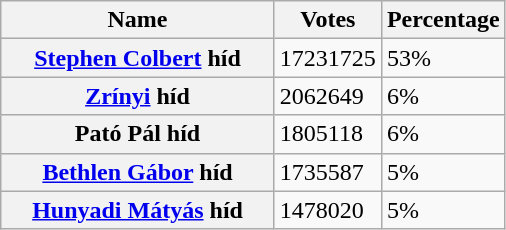<table class="wikitable">
<tr>
<th>Name</th>
<th>Votes</th>
<th>Percentage</th>
</tr>
<tr>
<th width=175><a href='#'>Stephen Colbert</a> híd</th>
<td>17231725</td>
<td>53%</td>
</tr>
<tr>
<th><a href='#'>Zrínyi</a> híd</th>
<td>2062649</td>
<td>6%</td>
</tr>
<tr>
<th>Pató Pál híd</th>
<td>1805118</td>
<td>6%</td>
</tr>
<tr>
<th><a href='#'>Bethlen Gábor</a> híd</th>
<td>1735587</td>
<td>5%</td>
</tr>
<tr>
<th><a href='#'>Hunyadi Mátyás</a> híd</th>
<td>1478020</td>
<td>5%</td>
</tr>
</table>
